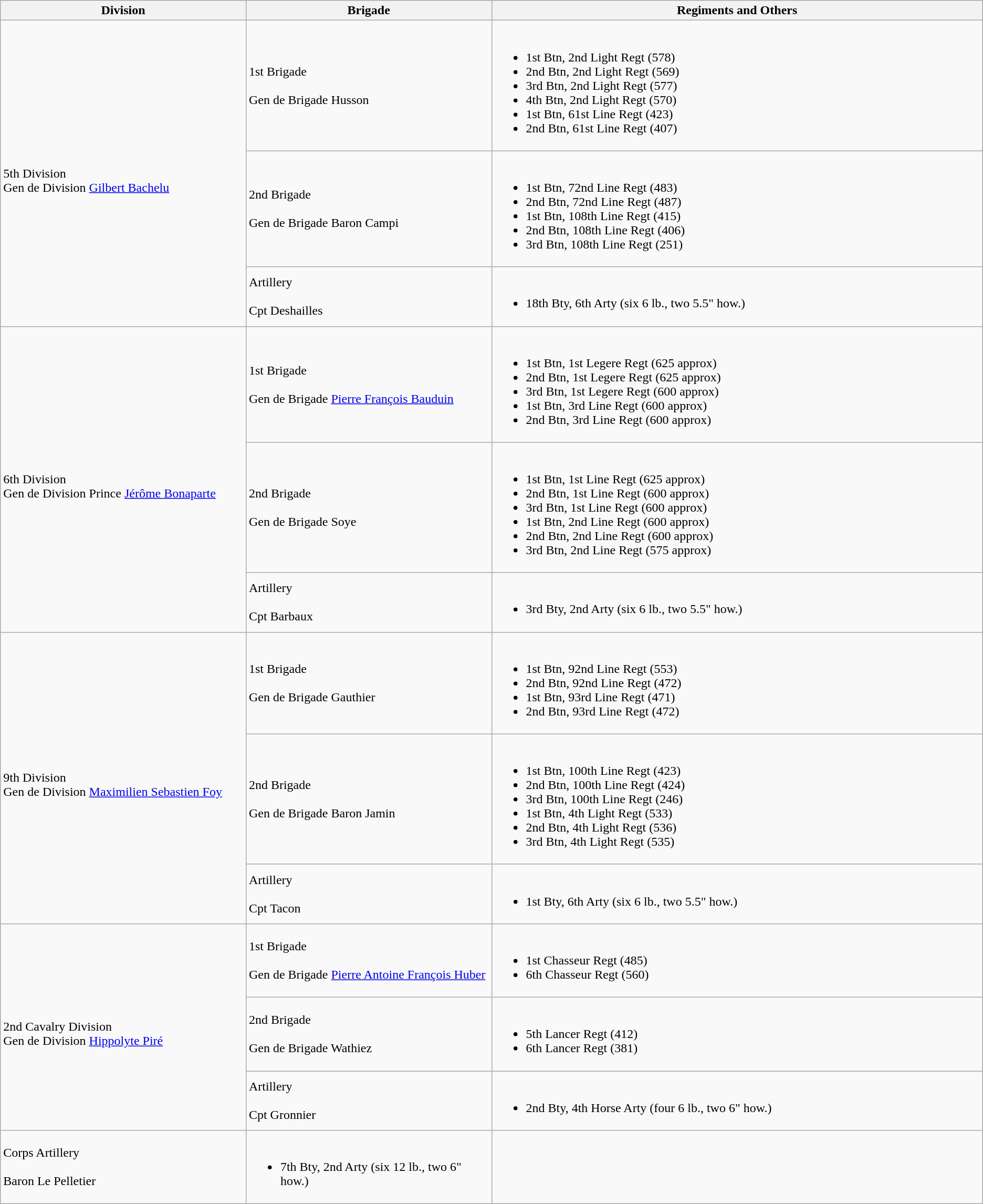<table class="wikitable">
<tr>
<th width=25%>Division</th>
<th width=25%>Brigade</th>
<th>Regiments and Others</th>
</tr>
<tr>
<td rowspan=3><br>5th Division
<br>
Gen de Division <a href='#'>Gilbert Bachelu</a></td>
<td>1st Brigade<br><br>
Gen de Brigade Husson</td>
<td><br><ul><li>1st Btn, 2nd Light Regt (578)</li><li>2nd Btn, 2nd Light Regt (569)</li><li>3rd Btn, 2nd Light Regt (577)</li><li>4th Btn, 2nd Light Regt (570)</li><li>1st Btn, 61st Line Regt (423)</li><li>2nd Btn, 61st Line Regt (407)</li></ul></td>
</tr>
<tr>
<td>2nd Brigade<br><br>
Gen de Brigade Baron Campi</td>
<td><br><ul><li>1st Btn, 72nd Line Regt (483)</li><li>2nd Btn, 72nd Line Regt (487)</li><li>1st Btn, 108th Line Regt (415)</li><li>2nd Btn, 108th Line Regt (406)</li><li>3rd Btn, 108th Line Regt (251)</li></ul></td>
</tr>
<tr>
<td>Artillery<br><br>
Cpt Deshailles</td>
<td><br><ul><li>18th Bty, 6th Arty (six 6 lb., two 5.5" how.)</li></ul></td>
</tr>
<tr>
<td rowspan=3><br>6th Division
<br>
Gen de Division Prince <a href='#'>Jérôme Bonaparte</a></td>
<td>1st Brigade<br><br>
Gen de Brigade <a href='#'>Pierre François Bauduin</a></td>
<td><br><ul><li>1st Btn, 1st Legere Regt (625 approx)</li><li>2nd Btn, 1st Legere Regt (625 approx)</li><li>3rd Btn, 1st Legere Regt (600 approx)</li><li>1st Btn, 3rd Line Regt (600 approx)</li><li>2nd Btn, 3rd Line Regt (600 approx)</li></ul></td>
</tr>
<tr>
<td>2nd Brigade<br><br>
Gen de Brigade Soye</td>
<td><br><ul><li>1st Btn, 1st Line Regt (625 approx)</li><li>2nd Btn, 1st Line Regt (600 approx)</li><li>3rd Btn, 1st Line Regt (600 approx)</li><li>1st Btn, 2nd Line Regt (600 approx)</li><li>2nd Btn, 2nd Line Regt (600 approx)</li><li>3rd Btn, 2nd Line Regt (575 approx)</li></ul></td>
</tr>
<tr>
<td>Artillery<br><br>
Cpt Barbaux</td>
<td><br><ul><li>3rd Bty, 2nd Arty (six 6 lb., two 5.5" how.)</li></ul></td>
</tr>
<tr>
<td rowspan=3><br>9th Division
<br>
Gen de Division <a href='#'>Maximilien Sebastien Foy</a></td>
<td>1st Brigade<br><br>
Gen de Brigade Gauthier</td>
<td><br><ul><li>1st Btn, 92nd Line Regt (553)</li><li>2nd Btn, 92nd Line Regt (472)</li><li>1st Btn, 93rd Line Regt (471)</li><li>2nd Btn, 93rd Line Regt (472)</li></ul></td>
</tr>
<tr>
<td>2nd Brigade<br><br>
Gen de Brigade Baron Jamin</td>
<td><br><ul><li>1st Btn, 100th Line Regt (423)</li><li>2nd Btn, 100th Line Regt (424)</li><li>3rd Btn, 100th Line Regt (246)</li><li>1st Btn, 4th Light Regt (533)</li><li>2nd Btn, 4th Light Regt (536)</li><li>3rd Btn, 4th Light Regt (535)</li></ul></td>
</tr>
<tr>
<td>Artillery<br><br>
Cpt Tacon</td>
<td><br><ul><li>1st Bty, 6th Arty (six 6 lb., two 5.5" how.)</li></ul></td>
</tr>
<tr>
<td rowspan=3><br>2nd Cavalry Division
<br>
Gen de Division <a href='#'>Hippolyte Piré</a></td>
<td>1st Brigade<br><br>
Gen de Brigade <a href='#'>Pierre Antoine François Huber</a></td>
<td><br><ul><li>1st Chasseur Regt (485)</li><li>6th Chasseur Regt (560)</li></ul></td>
</tr>
<tr>
<td>2nd Brigade<br><br>
Gen de Brigade Wathiez</td>
<td><br><ul><li>5th Lancer Regt (412)</li><li>6th Lancer Regt (381)</li></ul></td>
</tr>
<tr>
<td>Artillery<br><br>
Cpt Gronnier</td>
<td><br><ul><li>2nd Bty, 4th Horse Arty (four 6 lb., two 6" how.)</li></ul></td>
</tr>
<tr>
<td>Corps Artillery<br><br>
Baron Le Pelletier</td>
<td><br><ul><li>7th Bty, 2nd Arty (six 12 lb., two 6" how.)</li></ul></td>
</tr>
</table>
